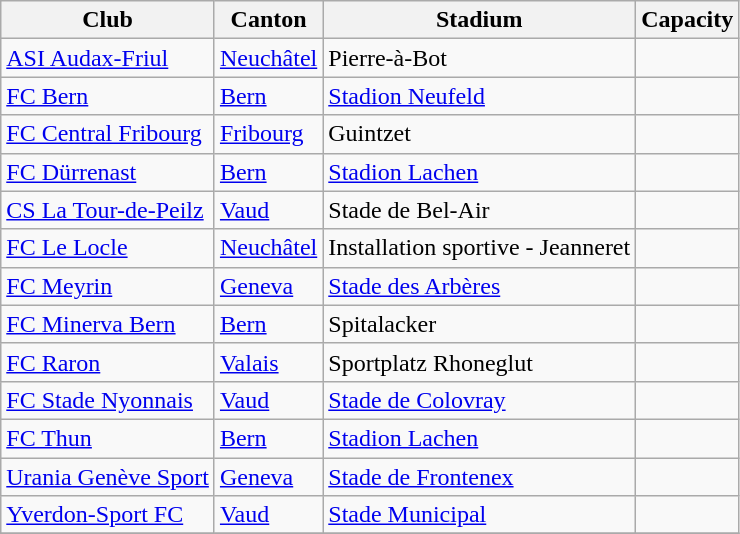<table class="wikitable">
<tr>
<th>Club</th>
<th>Canton</th>
<th>Stadium</th>
<th>Capacity</th>
</tr>
<tr>
<td><a href='#'>ASI Audax-Friul</a></td>
<td><a href='#'>Neuchâtel</a></td>
<td>Pierre-à-Bot</td>
<td></td>
</tr>
<tr>
<td><a href='#'>FC Bern</a></td>
<td><a href='#'>Bern</a></td>
<td><a href='#'>Stadion Neufeld</a></td>
<td></td>
</tr>
<tr>
<td><a href='#'>FC Central Fribourg</a></td>
<td><a href='#'>Fribourg</a></td>
<td>Guintzet</td>
<td></td>
</tr>
<tr>
<td><a href='#'>FC Dürrenast</a></td>
<td><a href='#'>Bern</a></td>
<td><a href='#'>Stadion Lachen</a></td>
<td></td>
</tr>
<tr>
<td><a href='#'>CS La Tour-de-Peilz</a></td>
<td><a href='#'>Vaud</a></td>
<td>Stade de Bel-Air</td>
<td></td>
</tr>
<tr>
<td><a href='#'>FC Le Locle</a></td>
<td><a href='#'>Neuchâtel</a></td>
<td>Installation sportive - Jeanneret</td>
<td></td>
</tr>
<tr>
<td><a href='#'>FC Meyrin</a></td>
<td><a href='#'>Geneva</a></td>
<td><a href='#'>Stade des Arbères</a></td>
<td></td>
</tr>
<tr>
<td><a href='#'>FC Minerva Bern</a></td>
<td><a href='#'>Bern</a></td>
<td>Spitalacker</td>
<td></td>
</tr>
<tr>
<td><a href='#'>FC Raron</a></td>
<td><a href='#'>Valais</a></td>
<td>Sportplatz Rhoneglut</td>
<td></td>
</tr>
<tr>
<td><a href='#'>FC Stade Nyonnais</a></td>
<td><a href='#'>Vaud</a></td>
<td><a href='#'>Stade de Colovray</a></td>
<td></td>
</tr>
<tr>
<td><a href='#'>FC Thun</a></td>
<td><a href='#'>Bern</a></td>
<td><a href='#'>Stadion Lachen</a></td>
<td></td>
</tr>
<tr>
<td><a href='#'>Urania Genève Sport</a></td>
<td><a href='#'>Geneva</a></td>
<td><a href='#'>Stade de Frontenex</a></td>
<td></td>
</tr>
<tr>
<td><a href='#'>Yverdon-Sport FC</a></td>
<td><a href='#'>Vaud</a></td>
<td><a href='#'>Stade Municipal</a></td>
<td></td>
</tr>
<tr>
</tr>
</table>
